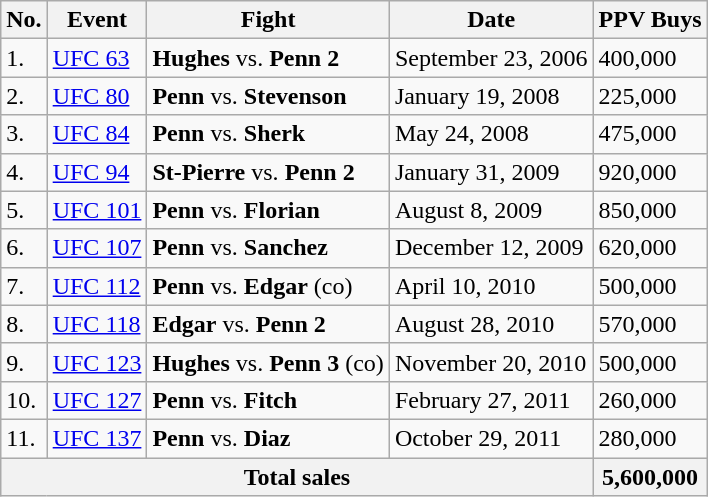<table class="wikitable sortable">
<tr>
<th>No.</th>
<th>Event</th>
<th>Fight</th>
<th>Date</th>
<th>PPV Buys</th>
</tr>
<tr>
<td>1.</td>
<td><a href='#'>UFC 63</a></td>
<td><strong>Hughes</strong> vs. <strong>Penn 2</strong></td>
<td>September 23, 2006</td>
<td>400,000</td>
</tr>
<tr>
<td>2.</td>
<td><a href='#'>UFC 80</a></td>
<td><strong>Penn</strong> vs. <strong>Stevenson</strong></td>
<td>January 19, 2008</td>
<td>225,000</td>
</tr>
<tr>
<td>3.</td>
<td><a href='#'>UFC 84</a></td>
<td><strong>Penn</strong> vs. <strong>Sherk</strong></td>
<td>May 24, 2008</td>
<td>475,000</td>
</tr>
<tr>
<td>4.</td>
<td><a href='#'>UFC 94</a></td>
<td><strong>St-Pierre</strong> vs. <strong>Penn 2</strong></td>
<td>January 31, 2009</td>
<td>920,000</td>
</tr>
<tr>
<td>5.</td>
<td><a href='#'>UFC 101</a></td>
<td><strong>Penn</strong> vs. <strong>Florian</strong></td>
<td>August 8, 2009</td>
<td>850,000</td>
</tr>
<tr>
<td>6.</td>
<td><a href='#'>UFC 107</a></td>
<td><strong>Penn</strong> vs. <strong>Sanchez</strong></td>
<td>December 12, 2009</td>
<td>620,000</td>
</tr>
<tr>
<td>7.</td>
<td><a href='#'>UFC 112</a></td>
<td><strong>Penn</strong> vs. <strong>Edgar</strong> (co)</td>
<td>April 10, 2010</td>
<td>500,000</td>
</tr>
<tr>
<td>8.</td>
<td><a href='#'>UFC 118</a></td>
<td><strong>Edgar</strong> vs. <strong>Penn 2</strong></td>
<td>August 28, 2010</td>
<td>570,000</td>
</tr>
<tr>
<td>9.</td>
<td><a href='#'>UFC 123</a></td>
<td><strong>Hughes</strong> vs. <strong>Penn 3</strong> (co)</td>
<td>November 20, 2010</td>
<td>500,000</td>
</tr>
<tr>
<td>10.</td>
<td><a href='#'>UFC 127</a></td>
<td><strong>Penn</strong> vs. <strong>Fitch</strong></td>
<td>February 27, 2011</td>
<td>260,000</td>
</tr>
<tr>
<td>11.</td>
<td><a href='#'>UFC 137</a></td>
<td><strong>Penn</strong> vs. <strong>Diaz</strong></td>
<td>October 29, 2011</td>
<td>280,000</td>
</tr>
<tr>
<th colspan="4">Total sales</th>
<th>5,600,000</th>
</tr>
</table>
